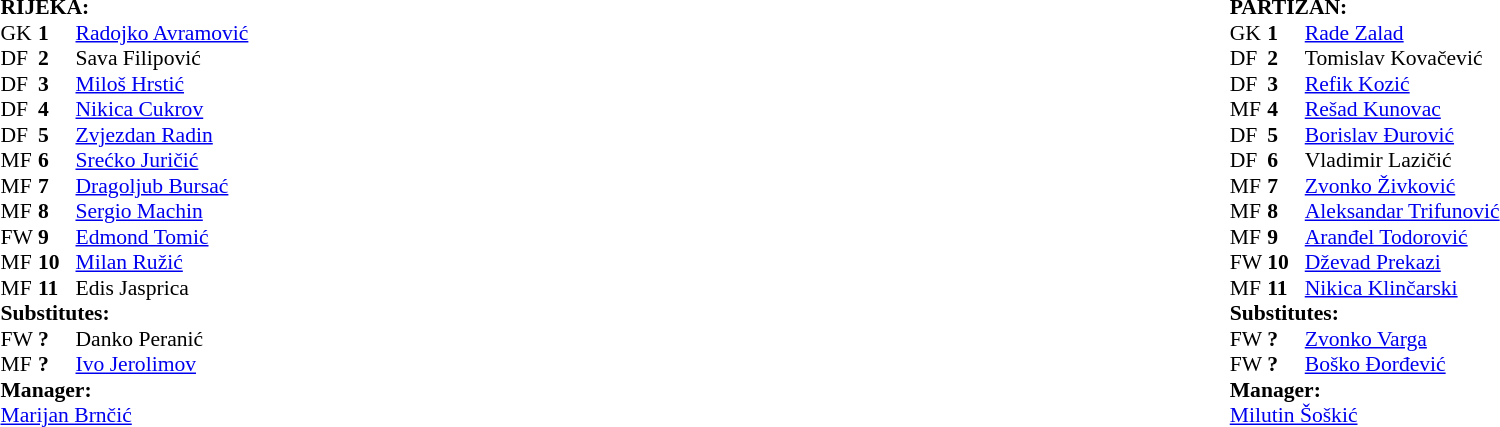<table width="100%">
<tr>
<td valign="top" width="50%"><br><table style="font-size: 90%" cellspacing="0" cellpadding="0">
<tr>
<td colspan="4"><strong>RIJEKA:</strong></td>
</tr>
<tr>
<th width="25"></th>
<th width="25"></th>
<th width="200"></th>
<th></th>
</tr>
<tr>
<td>GK</td>
<td><strong>1</strong></td>
<td> <a href='#'>Radojko Avramović</a></td>
</tr>
<tr>
<td>DF</td>
<td><strong>2</strong></td>
<td> Sava Filipović</td>
</tr>
<tr>
<td>DF</td>
<td><strong>3</strong></td>
<td> <a href='#'>Miloš Hrstić</a></td>
</tr>
<tr>
<td>DF</td>
<td><strong>4</strong></td>
<td> <a href='#'>Nikica Cukrov</a></td>
</tr>
<tr>
<td>DF</td>
<td><strong>5</strong></td>
<td> <a href='#'>Zvjezdan Radin</a></td>
</tr>
<tr>
<td>MF</td>
<td><strong>6</strong></td>
<td> <a href='#'>Srećko Juričić</a></td>
</tr>
<tr>
<td>MF</td>
<td><strong>7</strong></td>
<td> <a href='#'>Dragoljub Bursać</a></td>
</tr>
<tr>
<td>MF</td>
<td><strong>8</strong></td>
<td> <a href='#'>Sergio Machin</a></td>
<td></td>
</tr>
<tr>
<td>FW</td>
<td><strong>9</strong></td>
<td> <a href='#'>Edmond Tomić</a></td>
</tr>
<tr>
<td>MF</td>
<td><strong>10</strong></td>
<td> <a href='#'>Milan Ružić</a></td>
</tr>
<tr>
<td>MF</td>
<td><strong>11</strong></td>
<td> Edis Jasprica</td>
<td></td>
</tr>
<tr>
<td colspan=4><strong>Substitutes:</strong></td>
</tr>
<tr>
<td>FW</td>
<td><strong>?</strong></td>
<td> Danko Peranić</td>
<td></td>
</tr>
<tr>
<td>MF</td>
<td><strong>?</strong></td>
<td> <a href='#'>Ivo Jerolimov</a></td>
<td></td>
</tr>
<tr>
<td colspan=4><strong>Manager:</strong></td>
</tr>
<tr>
<td colspan="4"> <a href='#'>Marijan Brnčić</a></td>
</tr>
</table>
</td>
<td valign="top" width="50%"><br><table style="font-size: 90%" cellspacing="0" cellpadding="0" align="center">
<tr>
<td colspan="4"><strong>PARTIZAN:</strong></td>
</tr>
<tr>
<th width="25"></th>
<th width="25"></th>
<th width="200"></th>
<th></th>
</tr>
<tr>
<td>GK</td>
<td><strong>1</strong></td>
<td> <a href='#'>Rade Zalad</a></td>
</tr>
<tr>
<td>DF</td>
<td><strong>2</strong></td>
<td> Tomislav Kovačević</td>
</tr>
<tr>
<td>DF</td>
<td><strong>3</strong></td>
<td> <a href='#'>Refik Kozić</a></td>
</tr>
<tr>
<td>MF</td>
<td><strong>4</strong></td>
<td> <a href='#'>Rešad Kunovac</a></td>
</tr>
<tr>
<td>DF</td>
<td><strong>5</strong></td>
<td> <a href='#'>Borislav Đurović</a></td>
</tr>
<tr>
<td>DF</td>
<td><strong>6</strong></td>
<td> Vladimir Lazičić</td>
</tr>
<tr>
<td>MF</td>
<td><strong>7</strong></td>
<td> <a href='#'>Zvonko Živković</a></td>
</tr>
<tr>
<td>MF</td>
<td><strong>8</strong></td>
<td> <a href='#'>Aleksandar Trifunović</a></td>
</tr>
<tr>
<td>MF</td>
<td><strong>9</strong></td>
<td> <a href='#'>Aranđel Todorović</a></td>
<td></td>
</tr>
<tr>
<td>FW</td>
<td><strong>10</strong></td>
<td> <a href='#'>Dževad Prekazi</a></td>
<td></td>
</tr>
<tr>
<td>MF</td>
<td><strong>11</strong></td>
<td> <a href='#'>Nikica Klinčarski</a></td>
</tr>
<tr>
<td colspan=4><strong>Substitutes:</strong></td>
</tr>
<tr>
<td>FW</td>
<td><strong>?</strong></td>
<td> <a href='#'>Zvonko Varga</a></td>
<td></td>
</tr>
<tr>
<td>FW</td>
<td><strong>?</strong></td>
<td> <a href='#'>Boško Đorđević</a></td>
<td></td>
</tr>
<tr>
<td colspan=4><strong>Manager:</strong></td>
</tr>
<tr>
<td colspan="4"> <a href='#'>Milutin Šoškić</a></td>
</tr>
</table>
</td>
</tr>
</table>
